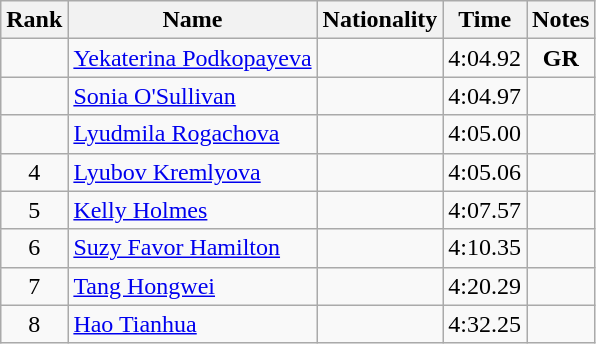<table class="wikitable sortable" style="text-align:center">
<tr>
<th>Rank</th>
<th>Name</th>
<th>Nationality</th>
<th>Time</th>
<th>Notes</th>
</tr>
<tr>
<td></td>
<td align=left><a href='#'>Yekaterina Podkopayeva</a></td>
<td align=left></td>
<td>4:04.92</td>
<td><strong>GR</strong></td>
</tr>
<tr>
<td></td>
<td align=left><a href='#'>Sonia O'Sullivan</a></td>
<td align=left></td>
<td>4:04.97</td>
<td></td>
</tr>
<tr>
<td></td>
<td align=left><a href='#'>Lyudmila Rogachova</a></td>
<td align=left></td>
<td>4:05.00</td>
<td></td>
</tr>
<tr>
<td>4</td>
<td align=left><a href='#'>Lyubov Kremlyova</a></td>
<td align=left></td>
<td>4:05.06</td>
<td></td>
</tr>
<tr>
<td>5</td>
<td align=left><a href='#'>Kelly Holmes</a></td>
<td align=left></td>
<td>4:07.57</td>
<td></td>
</tr>
<tr>
<td>6</td>
<td align=left><a href='#'>Suzy Favor Hamilton</a></td>
<td align=left></td>
<td>4:10.35</td>
<td></td>
</tr>
<tr>
<td>7</td>
<td align=left><a href='#'>Tang Hongwei</a></td>
<td align=left></td>
<td>4:20.29</td>
<td></td>
</tr>
<tr>
<td>8</td>
<td align=left><a href='#'>Hao Tianhua</a></td>
<td align=left></td>
<td>4:32.25</td>
<td></td>
</tr>
</table>
